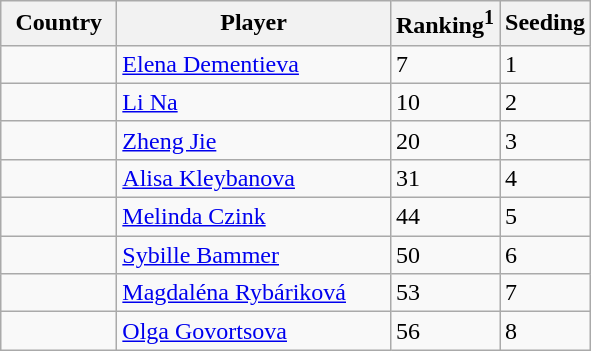<table class="sortable wikitable">
<tr>
<th width="70">Country</th>
<th width="175">Player</th>
<th>Ranking<sup>1</sup></th>
<th>Seeding</th>
</tr>
<tr>
<td></td>
<td><a href='#'>Elena Dementieva</a></td>
<td>7</td>
<td>1</td>
</tr>
<tr>
<td></td>
<td><a href='#'>Li Na</a></td>
<td>10</td>
<td>2</td>
</tr>
<tr>
<td></td>
<td><a href='#'>Zheng Jie</a></td>
<td>20</td>
<td>3</td>
</tr>
<tr>
<td></td>
<td><a href='#'>Alisa Kleybanova</a></td>
<td>31</td>
<td>4</td>
</tr>
<tr>
<td></td>
<td><a href='#'>Melinda Czink</a></td>
<td>44</td>
<td>5</td>
</tr>
<tr>
<td></td>
<td><a href='#'>Sybille Bammer</a></td>
<td>50</td>
<td>6</td>
</tr>
<tr>
<td></td>
<td><a href='#'>Magdaléna Rybáriková</a></td>
<td>53</td>
<td>7</td>
</tr>
<tr>
<td></td>
<td><a href='#'>Olga Govortsova</a></td>
<td>56</td>
<td>8</td>
</tr>
</table>
